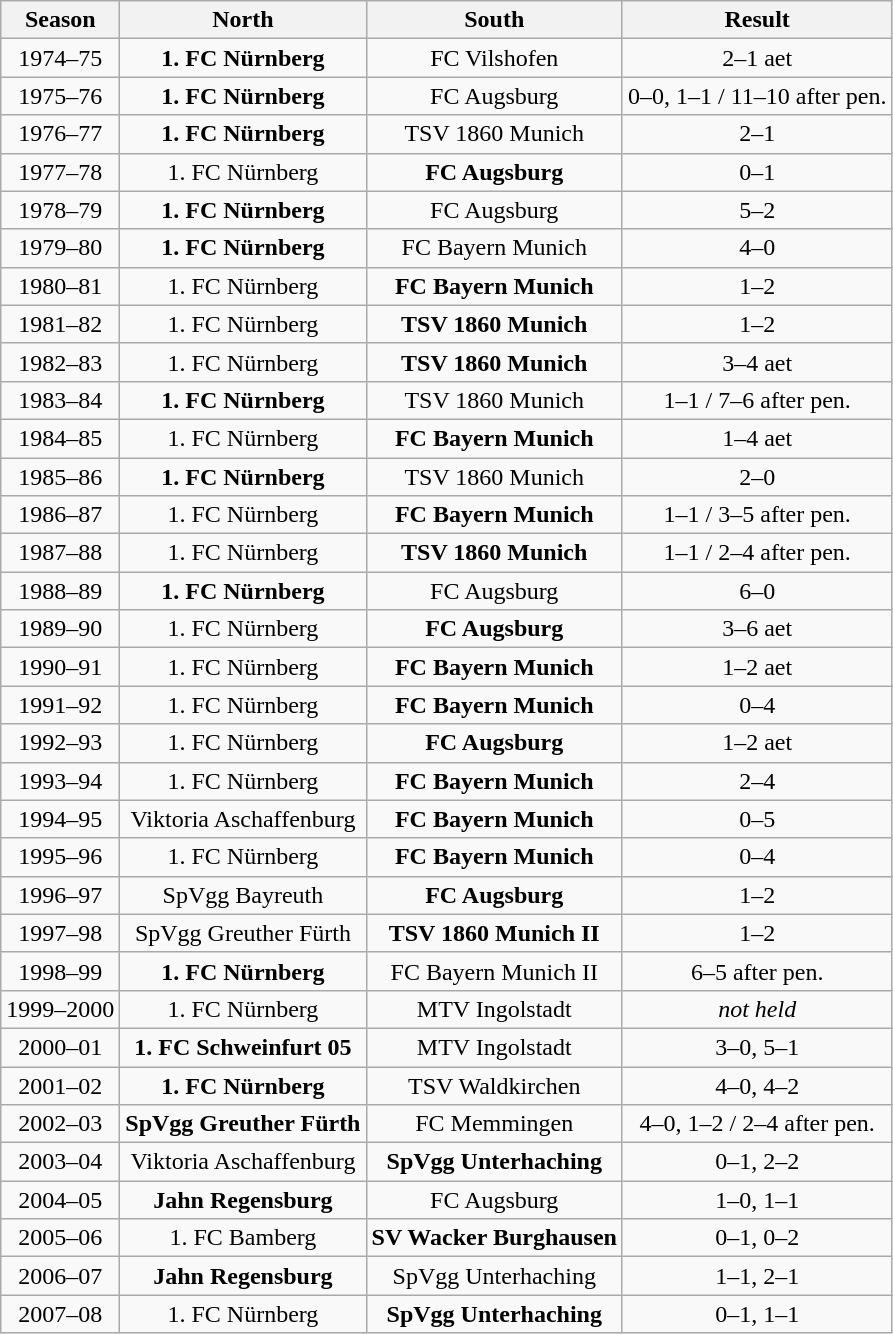<table class="wikitable">
<tr>
<th>Season</th>
<th>North</th>
<th>South</th>
<th>Result</th>
</tr>
<tr align="center">
<td>1974–75</td>
<td><strong>1. FC Nürnberg</strong></td>
<td>FC Vilshofen</td>
<td>2–1 aet</td>
</tr>
<tr align="center">
<td>1975–76</td>
<td><strong>1. FC Nürnberg</strong></td>
<td>FC Augsburg</td>
<td>0–0, 1–1 / 11–10 after pen.</td>
</tr>
<tr align="center">
<td>1976–77</td>
<td><strong>1. FC Nürnberg</strong></td>
<td>TSV 1860 Munich</td>
<td>2–1</td>
</tr>
<tr align="center">
<td>1977–78</td>
<td>1. FC Nürnberg</td>
<td><strong>FC Augsburg</strong></td>
<td>0–1</td>
</tr>
<tr align="center">
<td>1978–79</td>
<td><strong>1. FC Nürnberg</strong></td>
<td>FC Augsburg</td>
<td>5–2</td>
</tr>
<tr align="center">
<td>1979–80</td>
<td><strong>1. FC Nürnberg</strong></td>
<td>FC Bayern Munich</td>
<td>4–0</td>
</tr>
<tr align="center">
<td>1980–81</td>
<td>1. FC Nürnberg</td>
<td><strong>FC Bayern Munich</strong></td>
<td>1–2</td>
</tr>
<tr align="center">
<td>1981–82</td>
<td>1. FC Nürnberg</td>
<td><strong>TSV 1860 Munich</strong></td>
<td>1–2</td>
</tr>
<tr align="center">
<td>1982–83</td>
<td>1. FC Nürnberg</td>
<td><strong>TSV 1860 Munich</strong></td>
<td>3–4 aet</td>
</tr>
<tr align="center">
<td>1983–84</td>
<td><strong>1. FC Nürnberg</strong></td>
<td>TSV 1860 Munich</td>
<td>1–1 / 7–6 after pen.</td>
</tr>
<tr align="center">
<td>1984–85</td>
<td>1. FC Nürnberg</td>
<td><strong>FC Bayern Munich</strong></td>
<td>1–4 aet</td>
</tr>
<tr align="center">
<td>1985–86</td>
<td><strong>1. FC Nürnberg</strong></td>
<td>TSV 1860 Munich</td>
<td>2–0</td>
</tr>
<tr align="center">
<td>1986–87</td>
<td>1. FC Nürnberg</td>
<td><strong>FC Bayern Munich</strong></td>
<td>1–1 / 3–5 after pen.</td>
</tr>
<tr align="center">
<td>1987–88</td>
<td>1. FC Nürnberg</td>
<td><strong>TSV 1860 Munich</strong></td>
<td>1–1 / 2–4 after pen.</td>
</tr>
<tr align="center">
<td>1988–89</td>
<td><strong>1. FC Nürnberg</strong></td>
<td>FC Augsburg</td>
<td>6–0</td>
</tr>
<tr align="center">
<td>1989–90</td>
<td>1. FC Nürnberg</td>
<td><strong>FC Augsburg</strong></td>
<td>3–6 aet</td>
</tr>
<tr align="center">
<td>1990–91</td>
<td>1. FC Nürnberg</td>
<td><strong>FC Bayern Munich</strong></td>
<td>1–2 aet</td>
</tr>
<tr align="center">
<td>1991–92</td>
<td>1. FC Nürnberg</td>
<td><strong>FC Bayern Munich</strong></td>
<td>0–4</td>
</tr>
<tr align="center">
<td>1992–93</td>
<td>1. FC Nürnberg</td>
<td><strong>FC Augsburg</strong></td>
<td>1–2 aet</td>
</tr>
<tr align="center">
<td>1993–94</td>
<td>1. FC Nürnberg</td>
<td><strong>FC Bayern Munich</strong></td>
<td>2–4</td>
</tr>
<tr align="center">
<td>1994–95</td>
<td>Viktoria Aschaffenburg</td>
<td><strong>FC Bayern Munich</strong></td>
<td>0–5</td>
</tr>
<tr align="center">
<td>1995–96</td>
<td>1. FC Nürnberg</td>
<td><strong>FC Bayern Munich</strong></td>
<td>0–4</td>
</tr>
<tr align="center">
<td>1996–97</td>
<td>SpVgg Bayreuth</td>
<td><strong>FC Augsburg</strong></td>
<td>1–2</td>
</tr>
<tr align="center">
<td>1997–98</td>
<td>SpVgg Greuther Fürth</td>
<td><strong>TSV 1860 Munich II</strong></td>
<td>1–2</td>
</tr>
<tr align="center">
<td>1998–99</td>
<td><strong>1. FC Nürnberg</strong></td>
<td>FC Bayern Munich II</td>
<td>6–5 after pen.</td>
</tr>
<tr align="center">
<td>1999–2000</td>
<td>1. FC Nürnberg</td>
<td>MTV Ingolstadt</td>
<td><em>not held</em></td>
</tr>
<tr align="center">
<td>2000–01</td>
<td><strong>1. FC Schweinfurt 05</strong></td>
<td>MTV Ingolstadt</td>
<td>3–0, 5–1</td>
</tr>
<tr align="center">
<td>2001–02</td>
<td><strong>1. FC Nürnberg</strong></td>
<td>TSV Waldkirchen</td>
<td>4–0, 4–2</td>
</tr>
<tr align="center">
<td>2002–03</td>
<td><strong>SpVgg Greuther Fürth</strong></td>
<td>FC Memmingen</td>
<td>4–0, 1–2 / 2–4 after pen.</td>
</tr>
<tr align="center">
<td>2003–04</td>
<td>Viktoria Aschaffenburg</td>
<td><strong>SpVgg Unterhaching</strong></td>
<td>0–1, 2–2</td>
</tr>
<tr align="center">
<td>2004–05</td>
<td><strong>Jahn Regensburg</strong></td>
<td>FC Augsburg</td>
<td>1–0, 1–1</td>
</tr>
<tr align="center">
<td>2005–06</td>
<td>1. FC Bamberg</td>
<td><strong>SV Wacker Burghausen</strong></td>
<td>0–1, 0–2</td>
</tr>
<tr align="center">
<td>2006–07</td>
<td><strong>Jahn Regensburg</strong></td>
<td>SpVgg Unterhaching</td>
<td>1–1, 2–1</td>
</tr>
<tr align="center">
<td>2007–08</td>
<td>1. FC Nürnberg</td>
<td><strong>SpVgg Unterhaching</strong></td>
<td>0–1, 1–1</td>
</tr>
</table>
